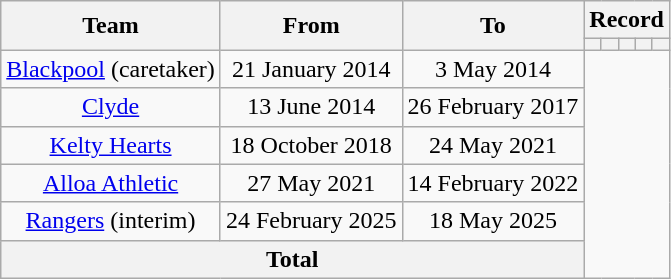<table class=wikitable style="text-align: center">
<tr>
<th rowspan=2>Team</th>
<th rowspan=2>From</th>
<th rowspan=2>To</th>
<th colspan=5>Record</th>
</tr>
<tr>
<th></th>
<th></th>
<th></th>
<th></th>
<th></th>
</tr>
<tr>
<td align=centre><a href='#'>Blackpool</a> (caretaker)</td>
<td align=centre>21 January 2014</td>
<td align=centre>3 May 2014<br></td>
</tr>
<tr>
<td align=centre><a href='#'>Clyde</a></td>
<td align=centre>13 June 2014</td>
<td align=centre>26 February 2017<br></td>
</tr>
<tr>
<td align=centre><a href='#'>Kelty Hearts</a></td>
<td align=centre>18 October 2018</td>
<td align=centre>24 May 2021<br></td>
</tr>
<tr>
<td align=centre><a href='#'>Alloa Athletic</a></td>
<td align=centre>27 May 2021</td>
<td align=centre>14 February 2022<br></td>
</tr>
<tr>
<td align=centre><a href='#'>Rangers</a> (interim)</td>
<td align=centre>24 February 2025</td>
<td align=centre>18 May 2025<br></td>
</tr>
<tr>
<th colspan=3>Total<br></th>
</tr>
</table>
